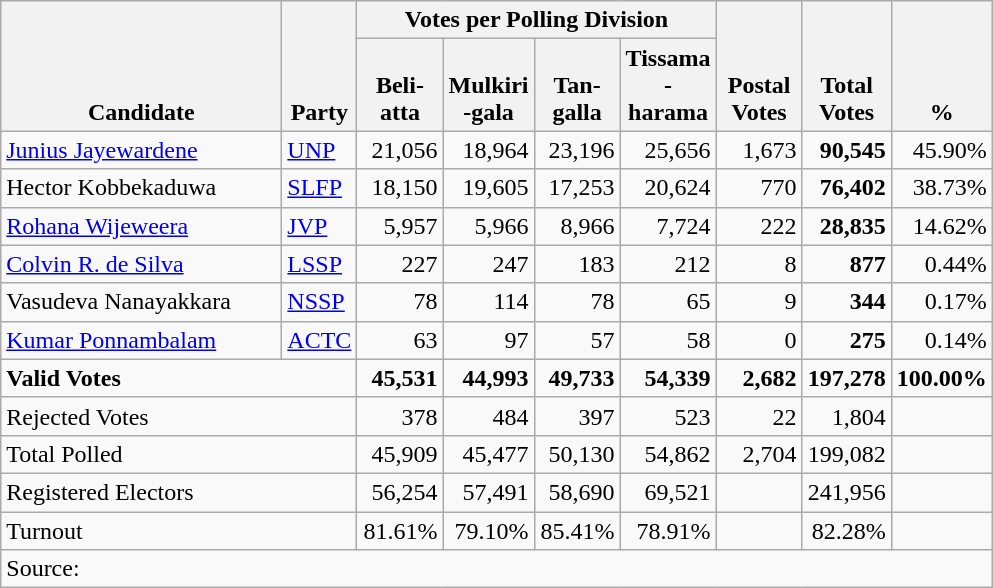<table class="wikitable" style="text-align:right;">
<tr>
<th align=left valign=bottom rowspan=2 width="180">Candidate</th>
<th align=left valign=bottom rowspan=2 width="40">Party</th>
<th colspan=4>Votes per Polling Division</th>
<th align=center valign=bottom rowspan=2 width="50">Postal<br>Votes</th>
<th align=center valign=bottom rowspan=2 width="50">Total Votes</th>
<th align=center valign=bottom rowspan=2 width="50">%</th>
</tr>
<tr>
<th align=center valign=bottom width="50">Beli-<br>atta</th>
<th align=center valign=bottom width="50">Mulkiri<br>-gala</th>
<th align=center valign=bottom width="50">Tan-<br>galla</th>
<th align=center valign=bottom width="50">Tissama<br>-harama</th>
</tr>
<tr>
<td align=left><a href='#'>Junius Jayewardene</a></td>
<td align=left><a href='#'>UNP</a></td>
<td>21,056</td>
<td>18,964</td>
<td>23,196</td>
<td>25,656</td>
<td>1,673</td>
<td><strong>90,545</strong></td>
<td>45.90%</td>
</tr>
<tr>
<td align=left>Hector Kobbekaduwa</td>
<td align=left><a href='#'>SLFP</a></td>
<td>18,150</td>
<td>19,605</td>
<td>17,253</td>
<td>20,624</td>
<td>770</td>
<td><strong>76,402</strong></td>
<td>38.73%</td>
</tr>
<tr>
<td align=left><a href='#'>Rohana Wijeweera</a></td>
<td align=left><a href='#'>JVP</a></td>
<td>5,957</td>
<td>5,966</td>
<td>8,966</td>
<td>7,724</td>
<td>222</td>
<td><strong>28,835</strong></td>
<td>14.62%</td>
</tr>
<tr>
<td align=left><a href='#'>Colvin R. de Silva</a></td>
<td align=left><a href='#'>LSSP</a></td>
<td>227</td>
<td>247</td>
<td>183</td>
<td>212</td>
<td>8</td>
<td><strong>877</strong></td>
<td>0.44%</td>
</tr>
<tr>
<td align=left>Vasudeva Nanayakkara</td>
<td align=left><a href='#'>NSSP</a></td>
<td>78</td>
<td>114</td>
<td>78</td>
<td>65</td>
<td>9</td>
<td><strong>344</strong></td>
<td>0.17%</td>
</tr>
<tr>
<td align=left><a href='#'>Kumar Ponnambalam</a></td>
<td align=left><a href='#'>ACTC</a></td>
<td>63</td>
<td>97</td>
<td>57</td>
<td>58</td>
<td>0</td>
<td><strong>275</strong></td>
<td>0.14%</td>
</tr>
<tr>
<td align=left colspan=2><strong>Valid Votes</strong></td>
<td><strong>45,531</strong></td>
<td><strong>44,993</strong></td>
<td><strong>49,733</strong></td>
<td><strong>54,339</strong></td>
<td><strong>2,682</strong></td>
<td><strong>197,278</strong></td>
<td><strong>100.00%</strong></td>
</tr>
<tr>
<td align=left colspan=2>Rejected Votes</td>
<td>378</td>
<td>484</td>
<td>397</td>
<td>523</td>
<td>22</td>
<td>1,804</td>
<td></td>
</tr>
<tr>
<td align=left colspan=2>Total Polled</td>
<td>45,909</td>
<td>45,477</td>
<td>50,130</td>
<td>54,862</td>
<td>2,704</td>
<td>199,082</td>
<td></td>
</tr>
<tr>
<td align=left colspan=2>Registered Electors</td>
<td>56,254</td>
<td>57,491</td>
<td>58,690</td>
<td>69,521</td>
<td></td>
<td>241,956</td>
<td></td>
</tr>
<tr>
<td align=left colspan=2>Turnout</td>
<td>81.61%</td>
<td>79.10%</td>
<td>85.41%</td>
<td>78.91%</td>
<td></td>
<td>82.28%</td>
<td></td>
</tr>
<tr>
<td align=left colspan=9>Source:</td>
</tr>
</table>
